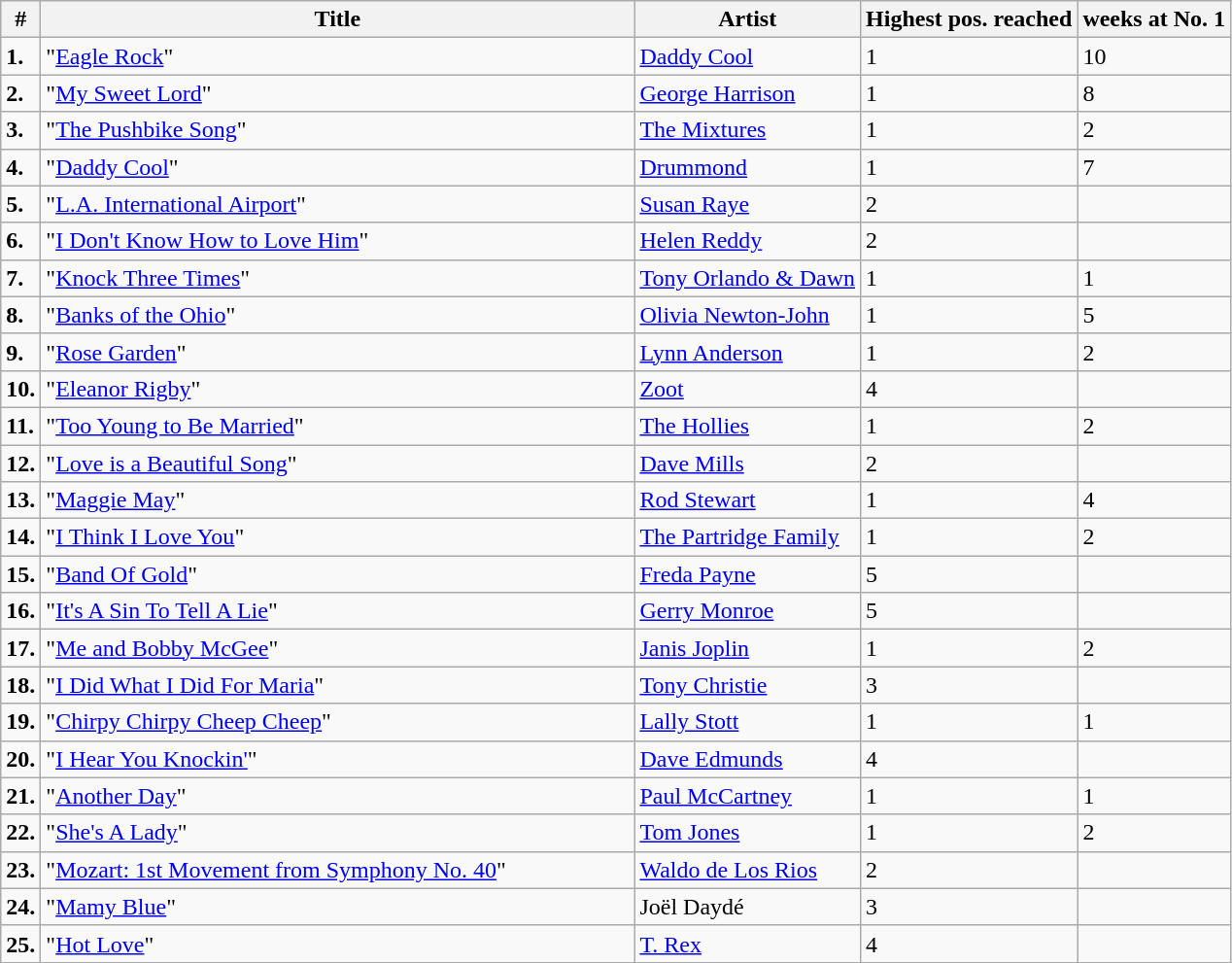<table class="wikitable sortable">
<tr>
<th>#</th>
<th width="400">Title</th>
<th>Artist</th>
<th>Highest pos. reached</th>
<th>weeks at No. 1</th>
</tr>
<tr>
<td><strong>1.</strong></td>
<td>"<a href='#'>Eagle Rock</a>"</td>
<td><a href='#'>Daddy Cool</a></td>
<td>1</td>
<td>10</td>
</tr>
<tr>
<td><strong>2.</strong></td>
<td>"<a href='#'>My Sweet Lord</a>"</td>
<td><a href='#'>George Harrison</a></td>
<td>1</td>
<td>8</td>
</tr>
<tr>
<td><strong>3.</strong></td>
<td>"<a href='#'>The Pushbike Song</a>"</td>
<td><a href='#'>The Mixtures</a></td>
<td>1</td>
<td>2</td>
</tr>
<tr>
<td><strong>4.</strong></td>
<td>"<a href='#'>Daddy Cool</a>"</td>
<td><a href='#'>Drummond</a></td>
<td>1</td>
<td>7</td>
</tr>
<tr>
<td><strong>5.</strong></td>
<td>"<a href='#'>L.A. International Airport</a>"</td>
<td><a href='#'>Susan Raye</a></td>
<td>2</td>
<td></td>
</tr>
<tr>
<td><strong>6.</strong></td>
<td>"<a href='#'>I Don't Know How to Love Him</a>"</td>
<td><a href='#'>Helen Reddy</a></td>
<td>2</td>
<td></td>
</tr>
<tr>
<td><strong>7.</strong></td>
<td>"<a href='#'>Knock Three Times</a>"</td>
<td><a href='#'>Tony Orlando & Dawn</a></td>
<td>1</td>
<td>1</td>
</tr>
<tr>
<td><strong>8.</strong></td>
<td>"<a href='#'>Banks of the Ohio</a>"</td>
<td><a href='#'>Olivia Newton-John</a></td>
<td>1</td>
<td>5</td>
</tr>
<tr>
<td><strong>9.</strong></td>
<td>"<a href='#'>Rose Garden</a>"</td>
<td><a href='#'>Lynn Anderson</a></td>
<td>1</td>
<td>2</td>
</tr>
<tr>
<td><strong>10.</strong></td>
<td>"<a href='#'>Eleanor Rigby</a>"</td>
<td><a href='#'>Zoot</a></td>
<td>4</td>
<td></td>
</tr>
<tr>
<td><strong>11.</strong></td>
<td>"<a href='#'>Too Young to Be Married</a>"</td>
<td><a href='#'>The Hollies</a></td>
<td>1</td>
<td>2</td>
</tr>
<tr>
<td><strong>12.</strong></td>
<td>"<a href='#'>Love is a Beautiful Song</a>"</td>
<td><a href='#'>Dave Mills</a></td>
<td>2</td>
<td></td>
</tr>
<tr>
<td><strong>13.</strong></td>
<td>"<a href='#'>Maggie May</a>"</td>
<td><a href='#'>Rod Stewart</a></td>
<td>1</td>
<td>4</td>
</tr>
<tr>
<td><strong>14.</strong></td>
<td>"<a href='#'>I Think I Love You</a>"</td>
<td><a href='#'>The Partridge Family</a></td>
<td>1</td>
<td>2</td>
</tr>
<tr>
<td><strong>15.</strong></td>
<td>"<a href='#'>Band Of Gold</a>"</td>
<td><a href='#'>Freda Payne</a></td>
<td>5</td>
<td></td>
</tr>
<tr>
<td><strong>16.</strong></td>
<td>"<a href='#'>It's A Sin To Tell A Lie</a>"</td>
<td><a href='#'>Gerry Monroe</a></td>
<td>5</td>
<td></td>
</tr>
<tr>
<td><strong>17.</strong></td>
<td>"<a href='#'>Me and Bobby McGee</a>"</td>
<td><a href='#'>Janis Joplin</a></td>
<td>1</td>
<td>2</td>
</tr>
<tr>
<td><strong>18.</strong></td>
<td>"<a href='#'>I Did What I Did For Maria</a>"</td>
<td><a href='#'>Tony Christie</a></td>
<td>3</td>
<td></td>
</tr>
<tr>
<td><strong>19.</strong></td>
<td>"<a href='#'>Chirpy Chirpy Cheep Cheep</a>"</td>
<td><a href='#'>Lally Stott</a></td>
<td>1</td>
<td>1</td>
</tr>
<tr>
<td><strong>20.</strong></td>
<td>"<a href='#'>I Hear You Knockin'</a>"</td>
<td><a href='#'>Dave Edmunds</a></td>
<td>4</td>
<td></td>
</tr>
<tr>
<td><strong>21.</strong></td>
<td>"<a href='#'>Another Day</a>"</td>
<td><a href='#'>Paul McCartney</a></td>
<td>1</td>
<td>1</td>
</tr>
<tr>
<td><strong>22.</strong></td>
<td>"<a href='#'>She's A Lady</a>"</td>
<td><a href='#'>Tom Jones</a></td>
<td>1</td>
<td>2</td>
</tr>
<tr>
<td><strong>23.</strong></td>
<td>"<a href='#'>Mozart: 1st Movement from Symphony No. 40</a>"</td>
<td><a href='#'>Waldo de Los Rios</a></td>
<td>2</td>
<td></td>
</tr>
<tr>
<td><strong>24.</strong></td>
<td>"<a href='#'>Mamy Blue</a>"</td>
<td>Joël Daydé</td>
<td>3</td>
<td></td>
</tr>
<tr>
<td><strong>25.</strong></td>
<td>"<a href='#'>Hot Love</a>"</td>
<td><a href='#'>T. Rex</a></td>
<td>4</td>
<td></td>
</tr>
</table>
